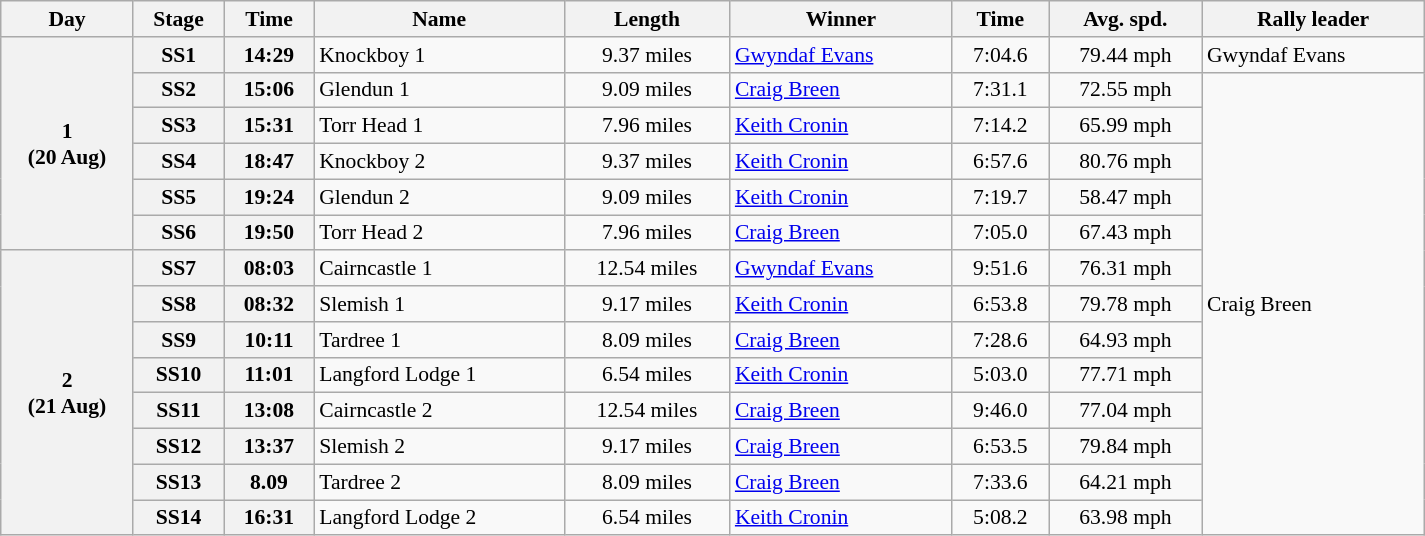<table class="wikitable" width=100% style="text-align: center; font-size: 90%; max-width: 950px;">
<tr>
<th>Day</th>
<th>Stage</th>
<th>Time</th>
<th>Name</th>
<th>Length</th>
<th>Winner</th>
<th>Time</th>
<th>Avg. spd.</th>
<th>Rally leader</th>
</tr>
<tr>
<th rowspan="6">1<br>(20 Aug)</th>
<th>SS1</th>
<th>14:29</th>
<td align=left>Knockboy 1</td>
<td>9.37 miles</td>
<td align=left> <a href='#'>Gwyndaf Evans</a></td>
<td>7:04.6</td>
<td>79.44 mph</td>
<td align=left> Gwyndaf Evans</td>
</tr>
<tr>
<th>SS2</th>
<th>15:06</th>
<td align=left>Glendun 1</td>
<td>9.09 miles</td>
<td align=left> <a href='#'>Craig Breen</a></td>
<td>7:31.1</td>
<td>72.55 mph</td>
<td align=left rowspan="13"> Craig Breen</td>
</tr>
<tr>
<th>SS3</th>
<th>15:31</th>
<td align=left>Torr Head 1</td>
<td>7.96 miles</td>
<td align=left> <a href='#'>Keith Cronin</a></td>
<td>7:14.2</td>
<td>65.99 mph</td>
</tr>
<tr>
<th>SS4</th>
<th>18:47</th>
<td align=left>Knockboy 2</td>
<td>9.37 miles</td>
<td align=left> <a href='#'>Keith Cronin</a></td>
<td>6:57.6</td>
<td>80.76 mph</td>
</tr>
<tr>
<th>SS5</th>
<th>19:24</th>
<td align=left>Glendun 2</td>
<td>9.09 miles</td>
<td align=left> <a href='#'>Keith Cronin</a></td>
<td>7:19.7</td>
<td>58.47 mph</td>
</tr>
<tr>
<th>SS6</th>
<th>19:50</th>
<td align=left>Torr Head 2</td>
<td>7.96 miles</td>
<td align=left> <a href='#'>Craig Breen</a></td>
<td>7:05.0</td>
<td>67.43 mph</td>
</tr>
<tr>
<th rowspan="8">2<br>(21 Aug)</th>
<th>SS7</th>
<th>08:03</th>
<td align=left>Cairncastle 1</td>
<td>12.54 miles</td>
<td align=left> <a href='#'>Gwyndaf Evans</a></td>
<td>9:51.6</td>
<td>76.31 mph</td>
</tr>
<tr>
<th>SS8</th>
<th>08:32</th>
<td align=left>Slemish 1</td>
<td>9.17 miles</td>
<td align=left> <a href='#'>Keith Cronin</a></td>
<td>6:53.8</td>
<td>79.78 mph</td>
</tr>
<tr>
<th>SS9</th>
<th>10:11</th>
<td align=left>Tardree 1</td>
<td>8.09 miles</td>
<td align=left> <a href='#'>Craig Breen</a></td>
<td>7:28.6</td>
<td>64.93 mph</td>
</tr>
<tr>
<th>SS10</th>
<th>11:01</th>
<td align=left>Langford Lodge 1</td>
<td>6.54 miles</td>
<td align=left> <a href='#'>Keith Cronin</a></td>
<td>5:03.0</td>
<td>77.71 mph</td>
</tr>
<tr>
<th>SS11</th>
<th>13:08</th>
<td align=left>Cairncastle 2</td>
<td>12.54 miles</td>
<td align=left> <a href='#'>Craig Breen</a></td>
<td>9:46.0</td>
<td>77.04 mph</td>
</tr>
<tr>
<th>SS12</th>
<th>13:37</th>
<td align=left>Slemish 2</td>
<td>9.17 miles</td>
<td align=left> <a href='#'>Craig Breen</a></td>
<td>6:53.5</td>
<td>79.84 mph</td>
</tr>
<tr>
<th>SS13</th>
<th>8.09</th>
<td align=left>Tardree 2</td>
<td>8.09 miles</td>
<td align=left> <a href='#'>Craig Breen</a></td>
<td>7:33.6</td>
<td>64.21 mph</td>
</tr>
<tr>
<th>SS14</th>
<th>16:31</th>
<td align=left>Langford Lodge  2</td>
<td>6.54 miles</td>
<td align=left> <a href='#'>Keith Cronin</a></td>
<td>5:08.2</td>
<td>63.98 mph</td>
</tr>
</table>
